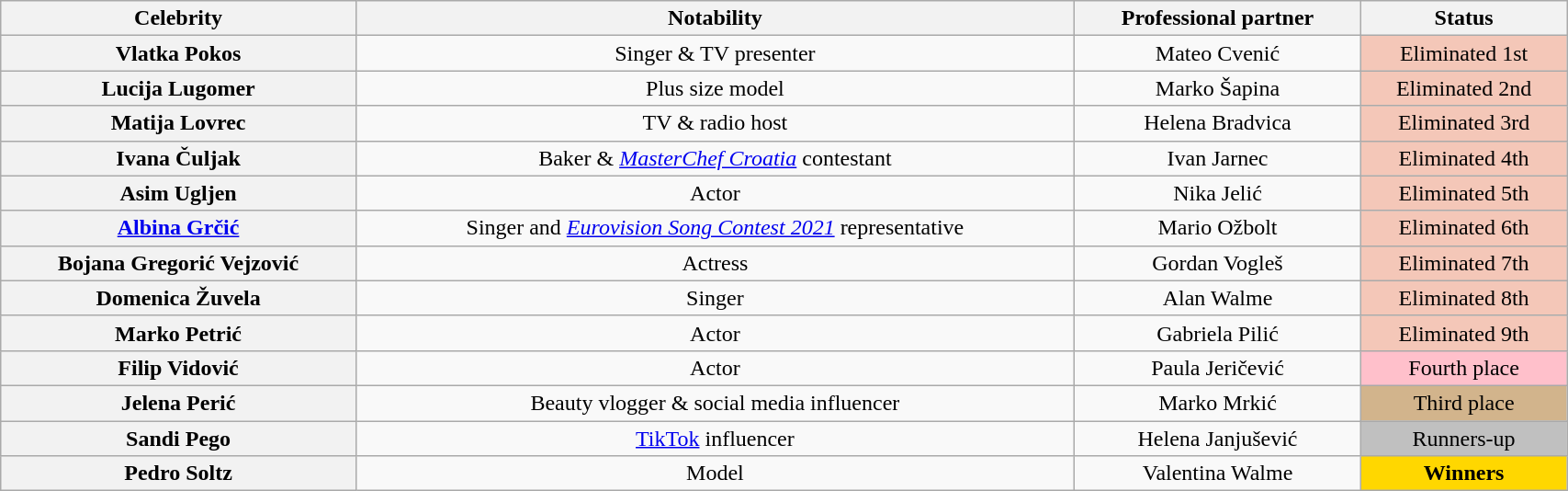<table class="wikitable sortable" style="text-align:center; width:90%">
<tr>
<th scope="col">Celebrity</th>
<th scope="col" class="unsortable">Notability</th>
<th scope="col">Professional partner</th>
<th scope="col">Status</th>
</tr>
<tr>
<th>Vlatka Pokos</th>
<td>Singer & TV presenter</td>
<td>Mateo Cvenić</td>
<td bgcolor="#F4C7B8">Eliminated 1st</td>
</tr>
<tr>
<th>Lucija Lugomer</th>
<td>Plus size model</td>
<td>Marko Šapina</td>
<td bgcolor="#F4C7B8">Eliminated 2nd</td>
</tr>
<tr>
<th>Matija Lovrec</th>
<td>TV & radio host</td>
<td>Helena Bradvica</td>
<td bgcolor="#F4C7B8">Eliminated 3rd</td>
</tr>
<tr>
<th>Ivana Čuljak</th>
<td>Baker & <em><a href='#'>MasterChef Croatia</a></em> contestant</td>
<td>Ivan Jarnec</td>
<td bgcolor="#F4C7B8">Eliminated 4th</td>
</tr>
<tr>
<th>Asim Ugljen</th>
<td>Actor</td>
<td>Nika Jelić</td>
<td bgcolor="#F4C7B8">Eliminated 5th</td>
</tr>
<tr>
<th><a href='#'>Albina Grčić</a></th>
<td>Singer and <em><a href='#'>Eurovision Song Contest 2021</a></em> representative</td>
<td>Mario Ožbolt</td>
<td bgcolor="#F4C7B8">Eliminated 6th</td>
</tr>
<tr>
<th>Bojana Gregorić Vejzović</th>
<td>Actress</td>
<td>Gordan Vogleš</td>
<td bgcolor="#F4C7B8">Eliminated 7th</td>
</tr>
<tr>
<th>Domenica Žuvela</th>
<td>Singer</td>
<td>Alan Walme</td>
<td bgcolor="#F4C7B8">Eliminated 8th</td>
</tr>
<tr>
<th>Marko Petrić</th>
<td>Actor</td>
<td>Gabriela Pilić</td>
<td bgcolor="#F4C7B8">Eliminated 9th</td>
</tr>
<tr>
<th>Filip Vidović</th>
<td>Actor</td>
<td>Paula Jeričević</td>
<td style="background:pink">Fourth place</td>
</tr>
<tr>
<th>Jelena Perić</th>
<td>Beauty vlogger & social media influencer</td>
<td>Marko Mrkić</td>
<td style="background:tan">Third place</td>
</tr>
<tr>
<th>Sandi Pego</th>
<td><a href='#'>TikTok</a> influencer</td>
<td>Helena Janjušević</td>
<td style="background:silver">Runners-up</td>
</tr>
<tr>
<th>Pedro Soltz</th>
<td>Model</td>
<td>Valentina Walme</td>
<td style="background:gold"><strong>Winners</strong></td>
</tr>
</table>
